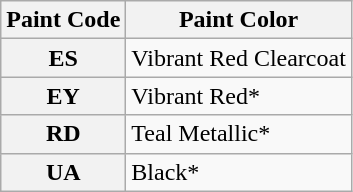<table class=wikitable>
<tr>
<th>Paint Code</th>
<th>Paint Color</th>
</tr>
<tr>
<th>ES</th>
<td align=left>Vibrant Red Clearcoat</td>
</tr>
<tr>
<th>EY</th>
<td align=left>Vibrant Red*</td>
</tr>
<tr>
<th>RD</th>
<td align=left>Teal Metallic*</td>
</tr>
<tr>
<th>UA</th>
<td align=left>Black*</td>
</tr>
</table>
